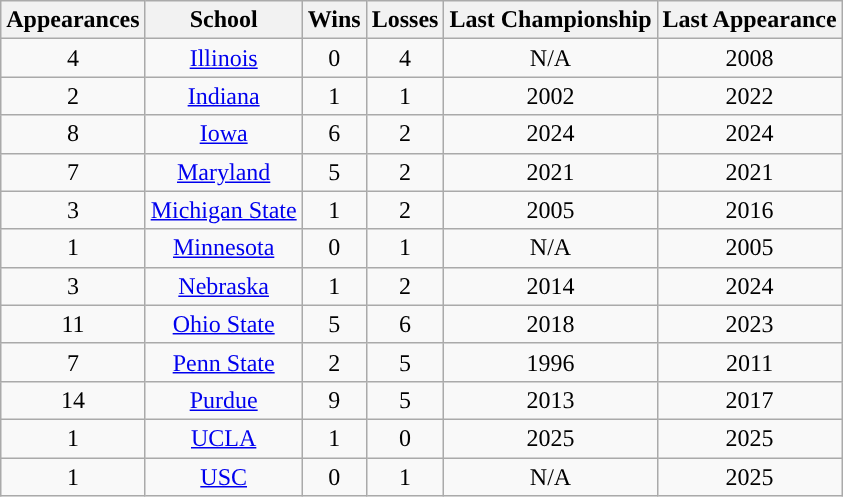<table class="wikitable sortable" style="text-align:center">
<tr>
<th width=px>Appearances</th>
<th width=px>School</th>
<th width=px>Wins</th>
<th width=px>Losses</th>
<th width=px>Last Championship</th>
<th width=px>Last Appearance</th>
</tr>
<tr>
<td>4</td>
<td><a href='#'>Illinois</a></td>
<td>0</td>
<td>4</td>
<td>N/A</td>
<td>2008</td>
</tr>
<tr>
<td>2</td>
<td><a href='#'>Indiana</a></td>
<td>1</td>
<td>1</td>
<td>2002</td>
<td>2022</td>
</tr>
<tr>
<td>8</td>
<td><a href='#'>Iowa</a></td>
<td>6</td>
<td>2</td>
<td>2024</td>
<td>2024</td>
</tr>
<tr>
<td>7</td>
<td><a href='#'>Maryland</a></td>
<td>5</td>
<td>2</td>
<td>2021</td>
<td>2021</td>
</tr>
<tr>
<td>3</td>
<td><a href='#'>Michigan State</a></td>
<td>1</td>
<td>2</td>
<td>2005</td>
<td>2016</td>
</tr>
<tr>
<td>1</td>
<td><a href='#'>Minnesota</a></td>
<td>0</td>
<td>1</td>
<td>N/A</td>
<td>2005</td>
</tr>
<tr>
<td>3</td>
<td><a href='#'>Nebraska</a></td>
<td>1</td>
<td>2</td>
<td>2014</td>
<td>2024</td>
</tr>
<tr>
<td>11</td>
<td><a href='#'>Ohio State</a></td>
<td>5</td>
<td>6</td>
<td>2018</td>
<td>2023</td>
</tr>
<tr>
<td>7</td>
<td><a href='#'>Penn State</a></td>
<td>2</td>
<td>5</td>
<td>1996</td>
<td>2011</td>
</tr>
<tr>
<td>14</td>
<td><a href='#'>Purdue</a></td>
<td>9</td>
<td>5</td>
<td>2013</td>
<td>2017</td>
</tr>
<tr>
<td>1</td>
<td><a href='#'>UCLA</a></td>
<td>1</td>
<td>0</td>
<td>2025</td>
<td>2025</td>
</tr>
<tr>
<td>1</td>
<td><a href='#'>USC</a></td>
<td>0</td>
<td>1</td>
<td>N/A</td>
<td>2025</td>
</tr>
</table>
